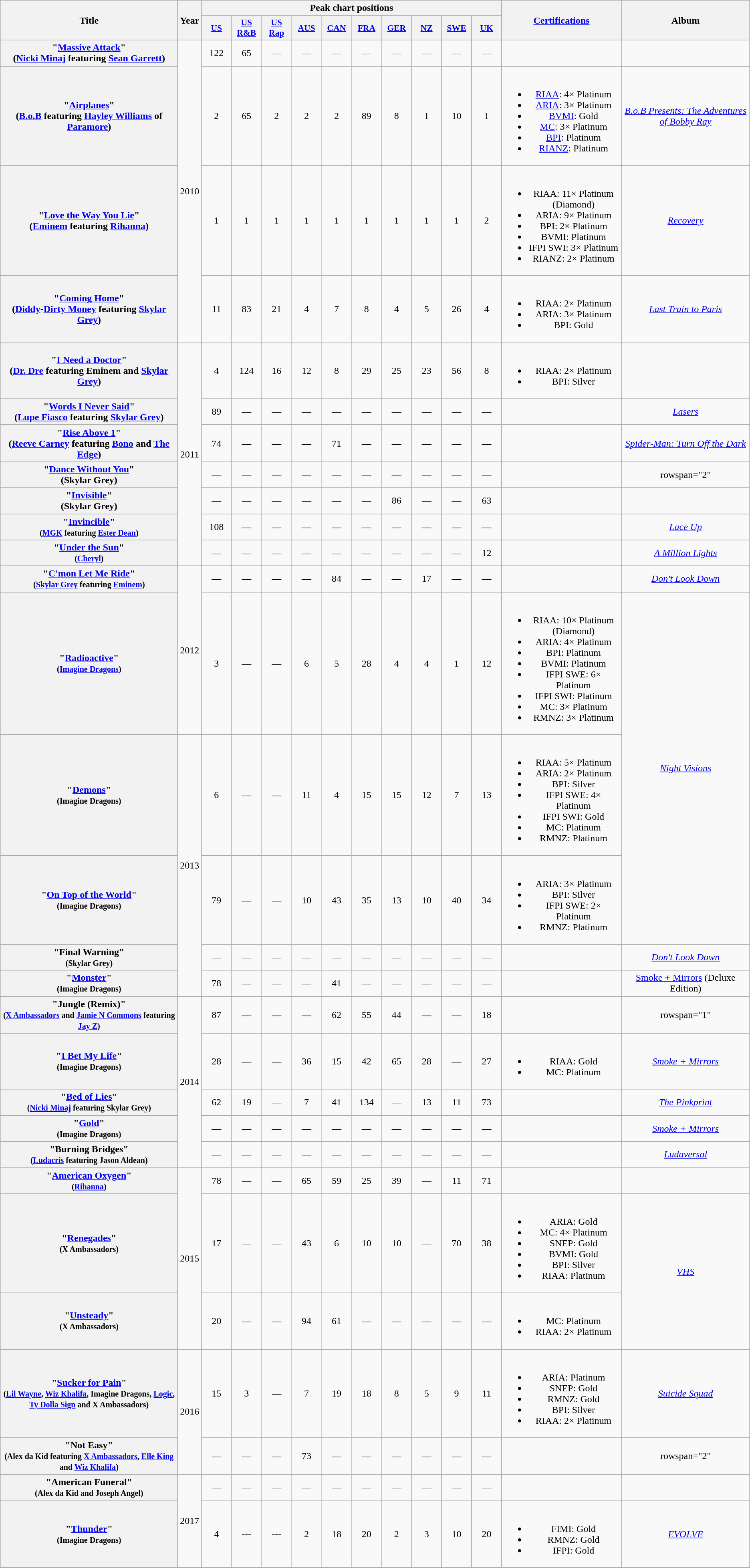<table class="wikitable plainrowheaders" style="text-align:center;">
<tr>
<th scope="col" rowspan="2" style="width:18em;">Title</th>
<th scope="col" rowspan="2">Year</th>
<th scope="col" colspan="10">Peak chart positions</th>
<th scope="col" rowspan="2" style="width:12em;"><a href='#'>Certifications</a></th>
<th scope="col" rowspan="2">Album</th>
</tr>
<tr>
<th scope="col" style="width:3em;font-size:90%;"><a href='#'>US</a></th>
<th scope="col" style="width:3em;font-size:90%;"><a href='#'>US<br>R&B</a></th>
<th scope="col" style="width:3em;font-size:90%;"><a href='#'>US<br>Rap</a></th>
<th scope="col" style="width:3em;font-size:90%;"><a href='#'>AUS</a></th>
<th scope="col" style="width:3em;font-size:90%;"><a href='#'>CAN</a></th>
<th scope="col" style="width:3em;font-size:90%;"><a href='#'>FRA</a></th>
<th scope="col" style="width:3em;font-size:90%;"><a href='#'>GER</a></th>
<th scope="col" style="width:3em;font-size:90%;"><a href='#'>NZ</a></th>
<th scope="col" style="width:3em;font-size:90%;"><a href='#'>SWE</a></th>
<th scope="col" style="width:3em;font-size:90%;"><a href='#'>UK</a></th>
</tr>
<tr>
<th scope="row">"<a href='#'>Massive Attack</a>"<br><span>(<a href='#'>Nicki Minaj</a> featuring <a href='#'>Sean Garrett</a>)</span></th>
<td rowspan="4">2010</td>
<td>122</td>
<td>65</td>
<td>—</td>
<td>—</td>
<td>—</td>
<td>—</td>
<td>—</td>
<td>—</td>
<td>—</td>
<td>—</td>
<td></td>
<td></td>
</tr>
<tr>
<th scope="row">"<a href='#'>Airplanes</a>"<br><span>(<a href='#'>B.o.B</a> featuring <a href='#'>Hayley Williams</a> of <a href='#'>Paramore</a>)</span></th>
<td>2</td>
<td>65</td>
<td>2</td>
<td>2</td>
<td>2</td>
<td>89</td>
<td>8</td>
<td>1</td>
<td>10</td>
<td>1</td>
<td><br><ul><li><a href='#'>RIAA</a>: 4× Platinum</li><li><a href='#'>ARIA</a>: 3× Platinum</li><li><a href='#'>BVMI</a>: Gold</li><li><a href='#'>MC</a>: 3× Platinum</li><li><a href='#'>BPI</a>: Platinum</li><li><a href='#'>RIANZ</a>: Platinum</li></ul></td>
<td><em><a href='#'>B.o.B Presents: The Adventures of Bobby Ray</a></em></td>
</tr>
<tr>
<th scope="row">"<a href='#'>Love the Way You Lie</a>"<br><span>(<a href='#'>Eminem</a> featuring <a href='#'>Rihanna</a>)</span></th>
<td>1</td>
<td>1</td>
<td>1</td>
<td>1</td>
<td>1</td>
<td>1</td>
<td>1</td>
<td>1</td>
<td>1</td>
<td>2</td>
<td><br><ul><li>RIAA: 11× Platinum<br>(Diamond)</li><li>ARIA: 9× Platinum</li><li>BPI: 2× Platinum</li><li>BVMI: Platinum</li><li>IFPI SWI: 3× Platinum</li><li>RIANZ: 2× Platinum</li></ul></td>
<td><em><a href='#'>Recovery</a></em></td>
</tr>
<tr>
<th scope="row">"<a href='#'>Coming Home</a>"<br><span>(<a href='#'>Diddy</a>-<a href='#'>Dirty Money</a> featuring <a href='#'>Skylar Grey</a>)</span></th>
<td>11</td>
<td>83</td>
<td>21</td>
<td>4</td>
<td>7</td>
<td>8</td>
<td>4</td>
<td>5</td>
<td>26</td>
<td>4</td>
<td><br><ul><li>RIAA: 2× Platinum</li><li>ARIA: 3× Platinum</li><li>BPI: Gold</li></ul></td>
<td><em><a href='#'>Last Train to Paris</a></em></td>
</tr>
<tr>
<th scope="row">"<a href='#'>I Need a Doctor</a>"<br><span>(<a href='#'>Dr. Dre</a> featuring Eminem and <a href='#'>Skylar Grey</a>)</span></th>
<td rowspan="7">2011</td>
<td>4</td>
<td>124</td>
<td>16</td>
<td>12</td>
<td>8</td>
<td>29</td>
<td>25</td>
<td>23</td>
<td>56</td>
<td>8</td>
<td><br><ul><li>RIAA: 2× Platinum</li><li>BPI: Silver</li></ul></td>
<td></td>
</tr>
<tr>
<th scope="row">"<a href='#'>Words I Never Said</a>"<br><span>(<a href='#'>Lupe Fiasco</a> featuring <a href='#'>Skylar Grey</a>)</span></th>
<td>89</td>
<td>—</td>
<td>—</td>
<td>—</td>
<td>—</td>
<td>—</td>
<td>—</td>
<td>—</td>
<td>—</td>
<td>—</td>
<td></td>
<td><em><a href='#'>Lasers</a></em></td>
</tr>
<tr>
<th scope="row">"<a href='#'>Rise Above 1</a>"<br><span>(<a href='#'>Reeve Carney</a> featuring <a href='#'>Bono</a> and <a href='#'>The Edge</a>)</span></th>
<td>74</td>
<td>—</td>
<td>—</td>
<td>—</td>
<td>71</td>
<td>—</td>
<td>—</td>
<td>—</td>
<td>—</td>
<td>—</td>
<td></td>
<td><em><a href='#'>Spider-Man: Turn Off the Dark</a></em></td>
</tr>
<tr>
<th scope="row">"<a href='#'>Dance Without You</a>"<br><span>(Skylar Grey)</span></th>
<td>—</td>
<td>—</td>
<td>—</td>
<td>—</td>
<td>—</td>
<td>—</td>
<td>—</td>
<td>—</td>
<td>—</td>
<td>—</td>
<td></td>
<td>rowspan="2" </td>
</tr>
<tr>
<th scope="row">"<a href='#'>Invisible</a>"<br><span>(Skylar Grey)</span></th>
<td>—</td>
<td>—</td>
<td>—</td>
<td>—</td>
<td>—</td>
<td>—</td>
<td>86</td>
<td>—</td>
<td>—</td>
<td>63</td>
<td></td>
</tr>
<tr>
<th scope="row">"<a href='#'>Invincible</a>"<br><small>(<a href='#'>MGK</a> featuring <a href='#'>Ester Dean</a>)</small></th>
<td>108</td>
<td>—</td>
<td>—</td>
<td>—</td>
<td>—</td>
<td>—</td>
<td>—</td>
<td>—</td>
<td>—</td>
<td>—</td>
<td></td>
<td><em><a href='#'>Lace Up</a></em></td>
</tr>
<tr>
<th scope="row">"<a href='#'>Under the Sun</a>"<br><small>(<a href='#'>Cheryl</a>)</small></th>
<td>—</td>
<td>—</td>
<td>—</td>
<td>—</td>
<td>—</td>
<td>—</td>
<td>—</td>
<td>—</td>
<td>—</td>
<td>12</td>
<td></td>
<td><em><a href='#'>A Million Lights</a></em></td>
</tr>
<tr>
<th scope="row">"<a href='#'>C'mon Let Me Ride</a>"<br><small>(<a href='#'>Skylar Grey</a> featuring <a href='#'>Eminem</a>)</small></th>
<td rowspan="2">2012</td>
<td>—</td>
<td>—</td>
<td>—</td>
<td>—</td>
<td>84</td>
<td>—</td>
<td>—</td>
<td>17</td>
<td>—</td>
<td>—</td>
<td></td>
<td><em><a href='#'>Don't Look Down</a></em></td>
</tr>
<tr>
<th scope="row">"<a href='#'>Radioactive</a>"<br><small>(<a href='#'>Imagine Dragons</a>)</small></th>
<td>3</td>
<td>—</td>
<td>—</td>
<td>6</td>
<td>5</td>
<td>28</td>
<td>4</td>
<td>4</td>
<td>1</td>
<td>12</td>
<td><br><ul><li>RIAA: 10× Platinum (Diamond)</li><li>ARIA: 4× Platinum</li><li>BPI: Platinum</li><li>BVMI: Platinum</li><li>IFPI SWE: 6× Platinum</li><li>IFPI SWI: Platinum</li><li>MC: 3× Platinum</li><li>RMNZ: 3× Platinum</li></ul></td>
<td rowspan="3"><em><a href='#'>Night Visions</a></em></td>
</tr>
<tr>
<th scope="row">"<a href='#'>Demons</a>"<br><small>(Imagine Dragons)</small></th>
<td rowspan="4">2013</td>
<td>6</td>
<td>—</td>
<td>—</td>
<td>11</td>
<td>4</td>
<td>15</td>
<td>15</td>
<td>12</td>
<td>7</td>
<td>13</td>
<td><br><ul><li>RIAA: 5× Platinum</li><li>ARIA: 2× Platinum</li><li>BPI: Silver</li><li>IFPI SWE: 4× Platinum</li><li>IFPI SWI: Gold</li><li>MC: Platinum</li><li>RMNZ: Platinum</li></ul></td>
</tr>
<tr>
<th scope="row">"<a href='#'>On Top of the World</a>"<br><small>(Imagine Dragons)</small></th>
<td>79</td>
<td>—</td>
<td>—</td>
<td>10</td>
<td>43</td>
<td>35</td>
<td>13</td>
<td>10</td>
<td>40</td>
<td>34</td>
<td><br><ul><li>ARIA: 3× Platinum</li><li>BPI: Silver</li><li>IFPI SWE: 2× Platinum</li><li>RMNZ: Platinum</li></ul></td>
</tr>
<tr>
<th scope="row">"Final Warning"<br><small>(Skylar Grey)</small></th>
<td>—</td>
<td>—</td>
<td>—</td>
<td>—</td>
<td>—</td>
<td>—</td>
<td>—</td>
<td>—</td>
<td>—</td>
<td>—</td>
<td></td>
<td><em><a href='#'>Don't Look Down</a></em></td>
</tr>
<tr>
<th scope="row">"<a href='#'>Monster</a>"<br><small>(Imagine Dragons)</small></th>
<td>78</td>
<td>—</td>
<td>—</td>
<td>—</td>
<td>41</td>
<td>—</td>
<td>—</td>
<td>—</td>
<td>—</td>
<td>—</td>
<td></td>
<td><a href='#'>Smoke + Mirrors</a> (Deluxe Edition)</td>
</tr>
<tr>
<th scope="row">"Jungle (Remix)"<br><small>(<a href='#'>X Ambassadors</a> and <a href='#'>Jamie N Commons</a> featuring <a href='#'>Jay Z</a>)</small></th>
<td rowspan="5">2014</td>
<td>87</td>
<td>—</td>
<td>—</td>
<td>—</td>
<td>62</td>
<td>55</td>
<td>44</td>
<td>—</td>
<td>—</td>
<td>18</td>
<td></td>
<td>rowspan="1" </td>
</tr>
<tr>
<th scope="row">"<a href='#'>I Bet My Life</a>"<br><small>(Imagine Dragons)</small></th>
<td>28</td>
<td>—</td>
<td>—</td>
<td>36</td>
<td>15</td>
<td>42</td>
<td>65</td>
<td>28</td>
<td>—</td>
<td>27</td>
<td><br><ul><li>RIAA: Gold</li><li>MC: Platinum</li></ul></td>
<td><em><a href='#'>Smoke + Mirrors</a></em></td>
</tr>
<tr>
<th scope="row">"<a href='#'>Bed of Lies</a>"<br><small>(<a href='#'>Nicki Minaj</a> featuring Skylar Grey)</small></th>
<td>62</td>
<td>19</td>
<td>—</td>
<td>7</td>
<td>41</td>
<td>134</td>
<td>—</td>
<td>13</td>
<td>11</td>
<td>73</td>
<td></td>
<td><em><a href='#'>The Pinkprint</a></em></td>
</tr>
<tr>
<th scope="row">"<a href='#'>Gold</a>"<br><small>(Imagine Dragons)</small></th>
<td>—</td>
<td>—</td>
<td>—</td>
<td>—</td>
<td>—</td>
<td>—</td>
<td>—</td>
<td>—</td>
<td>—</td>
<td>—</td>
<td></td>
<td><em><a href='#'>Smoke + Mirrors</a></em></td>
</tr>
<tr>
<th scope="row">"Burning Bridges"<br><small>(<a href='#'>Ludacris</a> featuring Jason Aldean)</small></th>
<td>—</td>
<td>—</td>
<td>—</td>
<td>—</td>
<td>—</td>
<td>—</td>
<td>—</td>
<td>—</td>
<td>—</td>
<td>—</td>
<td></td>
<td><em><a href='#'>Ludaversal</a></em></td>
</tr>
<tr>
<th scope="row">"<a href='#'>American Oxygen</a>"<br><small>(<a href='#'>Rihanna</a>)</small></th>
<td rowspan="3">2015</td>
<td>78</td>
<td>—</td>
<td>—</td>
<td>65</td>
<td>59</td>
<td>25</td>
<td>39</td>
<td>—</td>
<td>11</td>
<td>71</td>
<td></td>
<td></td>
</tr>
<tr>
<th scope="row">"<a href='#'>Renegades</a>"<br><small>(X Ambassadors)</small></th>
<td>17</td>
<td>—</td>
<td>—</td>
<td>43</td>
<td>6</td>
<td>10</td>
<td>10</td>
<td>—</td>
<td>70</td>
<td>38</td>
<td><br><ul><li>ARIA: Gold</li><li>MC: 4× Platinum</li><li>SNEP: Gold</li><li>BVMI: Gold</li><li>BPI: Silver</li><li>RIAA: Platinum</li></ul></td>
<td rowspan="2"><em><a href='#'>VHS</a></em></td>
</tr>
<tr>
<th scope="row">"<a href='#'>Unsteady</a>"<br><small>(X Ambassadors)</small></th>
<td>20</td>
<td>—</td>
<td>—</td>
<td>94</td>
<td>61</td>
<td>—</td>
<td>—</td>
<td>—</td>
<td>—</td>
<td>—</td>
<td><br><ul><li>MC: Platinum</li><li>RIAA: 2× Platinum</li></ul></td>
</tr>
<tr>
<th scope="row">"<a href='#'>Sucker for Pain</a>"<br><small>(<a href='#'>Lil Wayne</a>, <a href='#'>Wiz Khalifa</a>, Imagine Dragons, <a href='#'>Logic</a>, <a href='#'>Ty Dolla Sign</a> and X Ambassadors)</small></th>
<td rowspan="2">2016</td>
<td>15</td>
<td>3</td>
<td>—</td>
<td>7</td>
<td>19</td>
<td>18</td>
<td>8</td>
<td>5</td>
<td>9</td>
<td>11</td>
<td><br><ul><li>ARIA: Platinum</li><li>SNEP: Gold</li><li>RMNZ: Gold</li><li>BPI: Silver</li><li>RIAA: 2× Platinum</li></ul></td>
<td><a href='#'><em>Suicide Squad</em></a></td>
</tr>
<tr>
<th scope="row">"Not Easy"<br><small>(Alex da Kid featuring <a href='#'>X Ambassadors</a>, <a href='#'>Elle King</a> and <a href='#'>Wiz Khalifa</a>)</small></th>
<td>—</td>
<td>—</td>
<td>—</td>
<td>73<br></td>
<td>—</td>
<td>—</td>
<td>—</td>
<td>—</td>
<td>—</td>
<td>—</td>
<td></td>
<td>rowspan="2" </td>
</tr>
<tr>
<th scope="row">"American Funeral"<br><small>(Alex da Kid and Joseph Angel)</small></th>
<td rowspan="2">2017</td>
<td>—</td>
<td>—</td>
<td>—</td>
<td>—</td>
<td>—</td>
<td>—</td>
<td>—</td>
<td>—</td>
<td>—</td>
<td>—</td>
<td></td>
</tr>
<tr>
<th scope="row">"<a href='#'>Thunder</a>"<br><small>(Imagine Dragons)</small></th>
<td>4</td>
<td>---</td>
<td>---</td>
<td>2</td>
<td>18</td>
<td>20</td>
<td>2</td>
<td>3</td>
<td>10</td>
<td>20</td>
<td><br><ul><li>FIMI: Gold</li><li>RMNZ: Gold</li><li>IFPI: Gold</li></ul></td>
<td><em><a href='#'>EVOLVE</a></em></td>
</tr>
<tr>
</tr>
</table>
